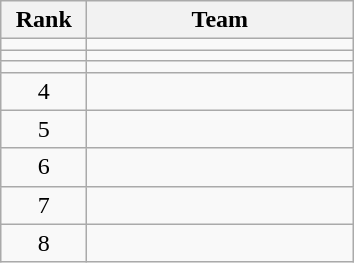<table class=wikitable style="text-align:center;">
<tr>
<th width=50>Rank</th>
<th width=170>Team</th>
</tr>
<tr>
<td></td>
<td align=left></td>
</tr>
<tr>
<td></td>
<td align=left></td>
</tr>
<tr>
<td></td>
<td align=left></td>
</tr>
<tr>
<td>4</td>
<td align=left></td>
</tr>
<tr>
<td>5</td>
<td align=left></td>
</tr>
<tr>
<td>6</td>
<td align=left></td>
</tr>
<tr>
<td>7</td>
<td align=left></td>
</tr>
<tr>
<td>8</td>
<td align=left></td>
</tr>
</table>
